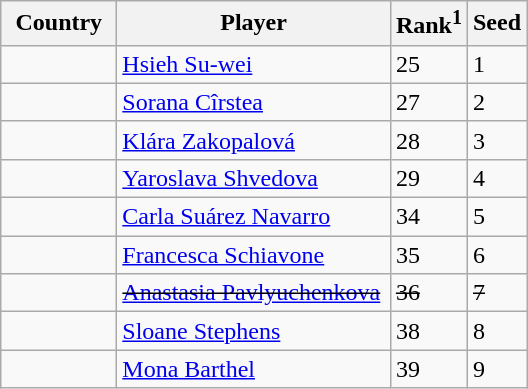<table class="sortable wikitable">
<tr>
<th width="70">Country</th>
<th width="175">Player</th>
<th>Rank<sup>1</sup></th>
<th>Seed</th>
</tr>
<tr>
<td></td>
<td><a href='#'>Hsieh Su-wei</a></td>
<td>25</td>
<td>1</td>
</tr>
<tr>
<td></td>
<td><a href='#'>Sorana Cîrstea</a></td>
<td>27</td>
<td>2</td>
</tr>
<tr>
<td></td>
<td><a href='#'>Klára Zakopalová</a></td>
<td>28</td>
<td>3</td>
</tr>
<tr>
<td></td>
<td><a href='#'>Yaroslava Shvedova</a></td>
<td>29</td>
<td>4</td>
</tr>
<tr>
<td></td>
<td><a href='#'>Carla Suárez Navarro</a></td>
<td>34</td>
<td>5</td>
</tr>
<tr>
<td></td>
<td><a href='#'>Francesca Schiavone</a></td>
<td>35</td>
<td>6</td>
</tr>
<tr>
<td><s></s></td>
<td><s><a href='#'>Anastasia Pavlyuchenkova</a></s></td>
<td><s>36</s></td>
<td><s>7</s></td>
</tr>
<tr>
<td></td>
<td><a href='#'>Sloane Stephens</a></td>
<td>38</td>
<td>8</td>
</tr>
<tr>
<td></td>
<td><a href='#'>Mona Barthel</a></td>
<td>39</td>
<td>9</td>
</tr>
</table>
